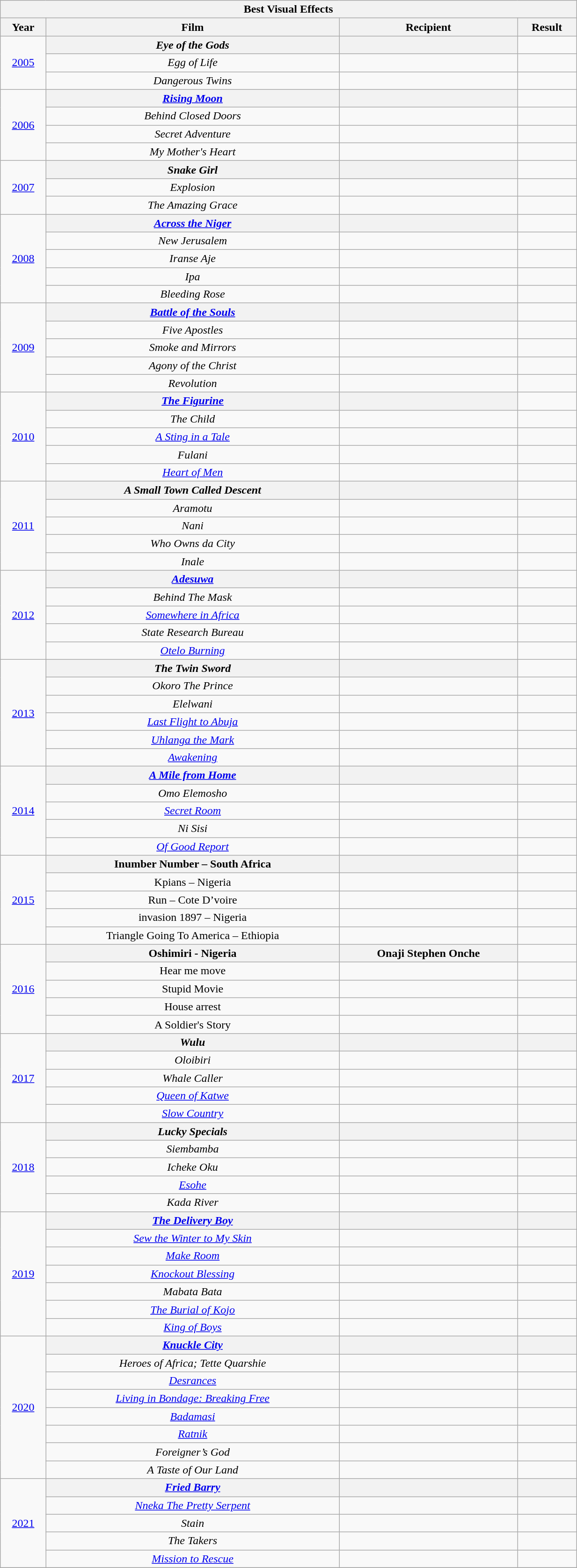<table class=wikitable style="text-align:center" width="65%">
<tr>
<th colspan="4">Best Visual Effects</th>
</tr>
<tr>
<th>Year</th>
<th>Film</th>
<th>Recipient</th>
<th>Result</th>
</tr>
<tr>
<td rowspan="3"><a href='#'>2005</a></td>
<th><em>Eye of the Gods</em></th>
<th></th>
<td></td>
</tr>
<tr>
<td><em>Egg of Life</em></td>
<td></td>
<td></td>
</tr>
<tr>
<td><em>Dangerous Twins</em></td>
<td></td>
<td></td>
</tr>
<tr>
<td rowspan="4"><a href='#'>2006</a></td>
<th><em><a href='#'>Rising Moon</a></em></th>
<th></th>
<td></td>
</tr>
<tr>
<td><em>Behind Closed Doors</em></td>
<td></td>
<td></td>
</tr>
<tr>
<td><em>Secret Adventure</em></td>
<td></td>
<td></td>
</tr>
<tr>
<td><em>My Mother's Heart</em></td>
<td></td>
<td></td>
</tr>
<tr>
<td rowspan="3"><a href='#'>2007</a></td>
<th><em>Snake Girl</em></th>
<th></th>
<td></td>
</tr>
<tr>
<td><em>Explosion</em></td>
<td></td>
<td></td>
</tr>
<tr>
<td><em>The Amazing Grace</em></td>
<td></td>
<td></td>
</tr>
<tr>
<td rowspan="5"><a href='#'>2008</a></td>
<th><em><a href='#'>Across the Niger</a></em></th>
<th></th>
<td></td>
</tr>
<tr>
<td><em>New Jerusalem</em></td>
<td></td>
<td></td>
</tr>
<tr>
<td><em>Iranse Aje</em></td>
<td></td>
<td></td>
</tr>
<tr>
<td><em>Ipa</em></td>
<td></td>
<td></td>
</tr>
<tr>
<td><em>Bleeding Rose</em></td>
<td></td>
<td></td>
</tr>
<tr>
<td rowspan="5"><a href='#'>2009</a></td>
<th><em><a href='#'>Battle of the Souls</a></em></th>
<th></th>
<td></td>
</tr>
<tr>
<td><em>Five Apostles</em></td>
<td></td>
<td></td>
</tr>
<tr>
<td><em>Smoke and Mirrors</em></td>
<td></td>
<td></td>
</tr>
<tr>
<td><em>Agony of the Christ</em></td>
<td></td>
<td></td>
</tr>
<tr>
<td><em>Revolution</em></td>
<td></td>
<td></td>
</tr>
<tr>
<td rowspan="5"><a href='#'>2010</a></td>
<th><em><a href='#'>The Figurine</a></em></th>
<th></th>
<td></td>
</tr>
<tr>
<td><em>The Child</em></td>
<td></td>
<td></td>
</tr>
<tr>
<td><em><a href='#'>A Sting in a Tale</a></em></td>
<td></td>
<td></td>
</tr>
<tr>
<td><em>Fulani</em></td>
<td></td>
<td></td>
</tr>
<tr>
<td><em><a href='#'>Heart of Men</a></em></td>
<td></td>
<td></td>
</tr>
<tr>
<td rowspan="5"><a href='#'>2011</a></td>
<th><em>A Small Town Called Descent</em></th>
<th></th>
<td></td>
</tr>
<tr>
<td><em>Aramotu</em></td>
<td></td>
<td></td>
</tr>
<tr>
<td><em>Nani</em></td>
<td></td>
<td></td>
</tr>
<tr>
<td><em>Who Owns da City</em></td>
<td></td>
<td></td>
</tr>
<tr>
<td><em>Inale</em></td>
<td></td>
<td></td>
</tr>
<tr>
<td rowspan="5"><a href='#'>2012</a></td>
<th><em><a href='#'>Adesuwa</a></em></th>
<th></th>
<td></td>
</tr>
<tr>
<td><em>Behind The Mask</em></td>
<td></td>
<td></td>
</tr>
<tr>
<td><em><a href='#'>Somewhere in Africa</a></em></td>
<td></td>
<td></td>
</tr>
<tr>
<td><em>State Research Bureau</em></td>
<td></td>
<td></td>
</tr>
<tr>
<td><em><a href='#'>Otelo Burning</a></em></td>
<td></td>
<td></td>
</tr>
<tr>
<td rowspan="6"><a href='#'>2013</a></td>
<th><em>The Twin Sword</em></th>
<th></th>
<td></td>
</tr>
<tr>
<td><em>Okoro The Prince</em></td>
<td></td>
<td></td>
</tr>
<tr>
<td><em>Elelwani</em></td>
<td></td>
<td></td>
</tr>
<tr>
<td><em><a href='#'>Last Flight to Abuja</a></em></td>
<td></td>
<td></td>
</tr>
<tr>
<td><em><a href='#'>Uhlanga the Mark</a></em></td>
<td></td>
<td></td>
</tr>
<tr>
<td><em><a href='#'>Awakening</a></em></td>
<td></td>
<td></td>
</tr>
<tr>
<td rowspan="5"><a href='#'>2014</a></td>
<th><em><a href='#'>A Mile from Home</a></em></th>
<th></th>
<td></td>
</tr>
<tr>
<td><em>Omo Elemosho</em></td>
<td></td>
<td></td>
</tr>
<tr>
<td><em><a href='#'>Secret Room</a></em></td>
<td></td>
<td></td>
</tr>
<tr>
<td><em>Ni Sisi</em></td>
<td></td>
<td></td>
</tr>
<tr>
<td><em><a href='#'>Of Good Report</a></em></td>
<td></td>
<td></td>
</tr>
<tr>
<td rowspan="5"><a href='#'>2015</a></td>
<th>Inumber Number – South Africa</th>
<th></th>
<td></td>
</tr>
<tr>
<td>Kpians – Nigeria</td>
<td></td>
<td></td>
</tr>
<tr>
<td>Run – Cote D’voire</td>
<td></td>
<td></td>
</tr>
<tr>
<td>invasion 1897 – Nigeria</td>
<td></td>
<td></td>
</tr>
<tr>
<td>Triangle Going To America – Ethiopia</td>
<td></td>
<td></td>
</tr>
<tr>
<td rowspan="5"><a href='#'>2016</a></td>
<th>Oshimiri - Nigeria</th>
<th>Onaji Stephen Onche </th>
<td></td>
</tr>
<tr>
<td>Hear me move</td>
<td></td>
<td></td>
</tr>
<tr>
<td>Stupid Movie</td>
<td></td>
<td></td>
</tr>
<tr>
<td>House arrest</td>
<td></td>
<td></td>
</tr>
<tr>
<td>A Soldier's Story</td>
<td></td>
<td></td>
</tr>
<tr>
<td rowspan="5"><a href='#'>2017</a></td>
<th><strong><em>Wulu</em></strong></th>
<th></th>
<th></th>
</tr>
<tr>
<td><em>Oloibiri</em></td>
<td></td>
<td></td>
</tr>
<tr>
<td><em>Whale Caller</em></td>
<td></td>
<td></td>
</tr>
<tr>
<td><em><a href='#'>Queen of Katwe</a></em></td>
<td></td>
<td></td>
</tr>
<tr>
<td><a href='#'><em>Slow Country</em></a></td>
<td></td>
<td></td>
</tr>
<tr>
<td rowspan="5"><a href='#'>2018</a></td>
<th><strong><em>Lucky Specials</em></strong></th>
<th></th>
<th></th>
</tr>
<tr>
<td><em>Siembamba</em></td>
<td></td>
<td></td>
</tr>
<tr>
<td><em>Icheke Oku</em></td>
<td></td>
<td></td>
</tr>
<tr>
<td><em><a href='#'>Esohe</a></em></td>
<td></td>
<td></td>
</tr>
<tr>
<td><em>Kada River</em></td>
<td></td>
<td></td>
</tr>
<tr>
<td rowspan="7"><a href='#'>2019</a></td>
<th><strong><em><a href='#'>The Delivery Boy</a></em></strong></th>
<th></th>
<th></th>
</tr>
<tr>
<td><em><a href='#'>Sew the Winter to My Skin</a></em></td>
<td></td>
<td></td>
</tr>
<tr>
<td><em><a href='#'>Make Room</a></em></td>
<td></td>
<td></td>
</tr>
<tr>
<td><em><a href='#'>Knockout Blessing</a></em></td>
<td></td>
<td></td>
</tr>
<tr>
<td><em>Mabata Bata</em></td>
<td></td>
<td></td>
</tr>
<tr>
<td><em><a href='#'>The Burial of Kojo</a></em></td>
<td></td>
<td></td>
</tr>
<tr>
<td><em><a href='#'>King of Boys</a></em></td>
<td></td>
<td></td>
</tr>
<tr>
<td rowspan="8"><a href='#'>2020</a></td>
<th><strong><em><a href='#'>Knuckle City</a></em></strong></th>
<th></th>
<th></th>
</tr>
<tr>
<td><em>Heroes of Africa; Tette Quarshie</em></td>
<td></td>
<td></td>
</tr>
<tr>
<td><em><a href='#'>Desrances</a></em></td>
<td></td>
<td></td>
</tr>
<tr>
<td><em><a href='#'>Living in Bondage: Breaking Free</a></em></td>
<td></td>
<td></td>
</tr>
<tr>
<td><em><a href='#'>Badamasi</a></em></td>
<td></td>
<td></td>
</tr>
<tr>
<td><em><a href='#'>Ratnik</a></em></td>
<td></td>
<td></td>
</tr>
<tr>
<td><em>Foreigner’s God</em></td>
<td></td>
<td></td>
</tr>
<tr>
<td><em>A Taste of Our Land</em></td>
<td></td>
<td></td>
</tr>
<tr>
<td rowspan="5"><a href='#'>2021</a></td>
<th><em><a href='#'>Fried Barry</a></em></th>
<th></th>
<th></th>
</tr>
<tr>
<td><em><a href='#'>Nneka The Pretty Serpent</a></em></td>
<td></td>
<td></td>
</tr>
<tr>
<td><em>Stain</em></td>
<td></td>
<td></td>
</tr>
<tr>
<td><em>The Takers</em></td>
<td></td>
<td></td>
</tr>
<tr>
<td><em><a href='#'>Mission to Rescue</a></em></td>
<td></td>
<td></td>
</tr>
<tr>
</tr>
</table>
